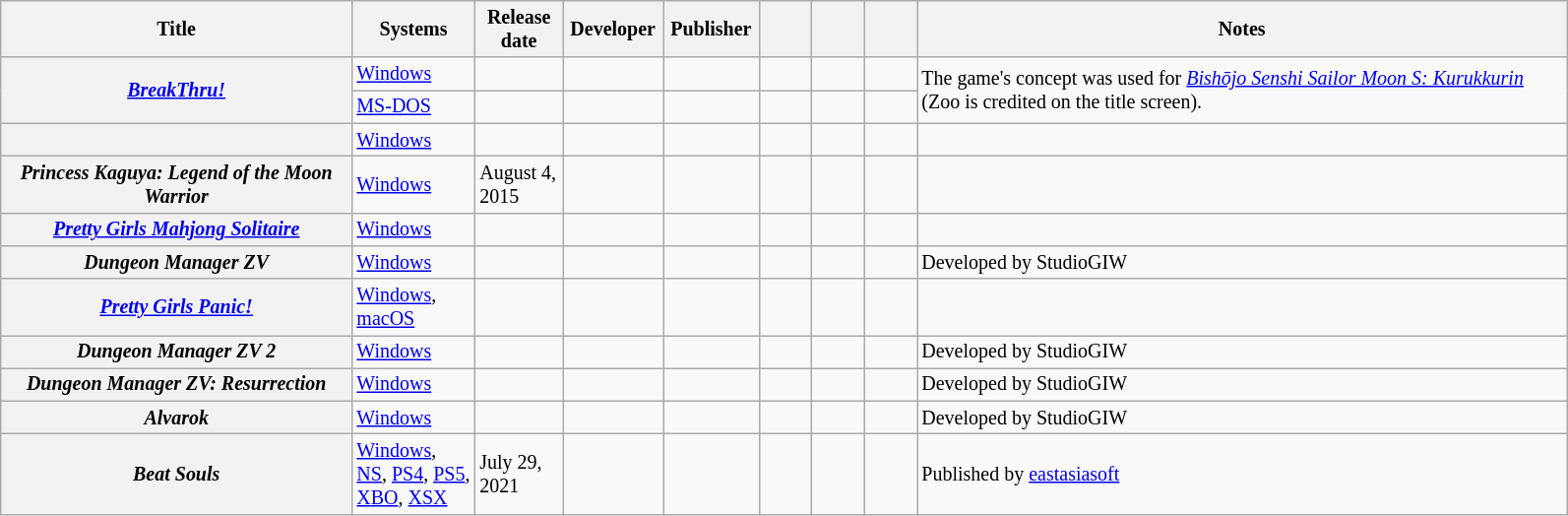<table class="wikitable sortable" style="width: 84%; font-size: smaller">
<tr>
<th scope="col" style="width:20%;">Title</th>
<th scope="col" style="width:7%;">Systems</th>
<th scope="col" style="width:5%;">Release date</th>
<th scope="col" style="width:3%;">Developer</th>
<th scope="col" style="width:3%;">Publisher</th>
<th scope="col" style="width:3%;"></th>
<th scope="col" style="width:3%;"></th>
<th scope="col" style="width:3%;"></th>
<th scope="col" style="width:37%;" class="unsortable">Notes</th>
</tr>
<tr>
<th scope="row" rowspan="2"><em><a href='#'>BreakThru!</a></em> </th>
<td><a href='#'>Windows</a></td>
<td></td>
<td></td>
<td></td>
<td></td>
<td></td>
<td></td>
<td scope="row" rowspan="2">The game's concept was used for <em><a href='#'>Bishōjo Senshi Sailor Moon S: Kurukkurin</a></em> (Zoo is credited on the title screen).</td>
</tr>
<tr>
<td><a href='#'>MS-DOS</a></td>
<td></td>
<td></td>
<td></td>
<td></td>
<td></td>
<td></td>
</tr>
<tr>
<th scope="row"><em></em> </th>
<td><a href='#'>Windows</a></td>
<td></td>
<td></td>
<td></td>
<td></td>
<td></td>
<td></td>
<td></td>
</tr>
<tr>
<th><em>Princess Kaguya: Legend of the Moon Warrior</em></th>
<td><a href='#'>Windows</a></td>
<td August 4, 2015>August 4, 2015</td>
<td></td>
<td></td>
<td></td>
<td></td>
<td></td>
</tr>
<tr>
<th scope="row"><em><a href='#'>Pretty Girls Mahjong Solitaire</a></em> </th>
<td><a href='#'>Windows</a></td>
<td></td>
<td></td>
<td></td>
<td></td>
<td></td>
<td></td>
<td></td>
</tr>
<tr>
<th scope="row"><em>Dungeon Manager ZV</em></th>
<td><a href='#'>Windows</a></td>
<td></td>
<td></td>
<td></td>
<td></td>
<td></td>
<td></td>
<td>Developed by StudioGIW</td>
</tr>
<tr>
<th><em><a href='#'>Pretty Girls Panic!</a></em></th>
<td><a href='#'>Windows</a>, <a href='#'>macOS</a></td>
<td></td>
<td></td>
<td></td>
<td></td>
<td></td>
<td></td>
<td></td>
</tr>
<tr>
<th scope="row"><em>Dungeon Manager ZV 2</em></th>
<td><a href='#'>Windows</a></td>
<td></td>
<td></td>
<td></td>
<td></td>
<td></td>
<td></td>
<td>Developed by StudioGIW</td>
</tr>
<tr>
<th scope="row"><em>Dungeon Manager ZV: Resurrection</em></th>
<td><a href='#'>Windows</a></td>
<td></td>
<td></td>
<td></td>
<td></td>
<td></td>
<td></td>
<td>Developed by StudioGIW</td>
</tr>
<tr>
<th scope="row"><em>Alvarok</em> </th>
<td><a href='#'>Windows</a></td>
<td></td>
<td></td>
<td></td>
<td></td>
<td></td>
<td></td>
<td>Developed by StudioGIW</td>
</tr>
<tr>
<th><em>Beat Souls</em></th>
<td><a href='#'>Windows</a>, <a href='#'>NS</a>, <a href='#'>PS4</a>, <a href='#'>PS5</a>, <a href='#'>XBO</a>, <a href='#'>XSX</a></td>
<td>July 29, 2021</td>
<td></td>
<td></td>
<td></td>
<td></td>
<td></td>
<td>Published by <a href='#'>eastasiasoft</a></td>
</tr>
</table>
